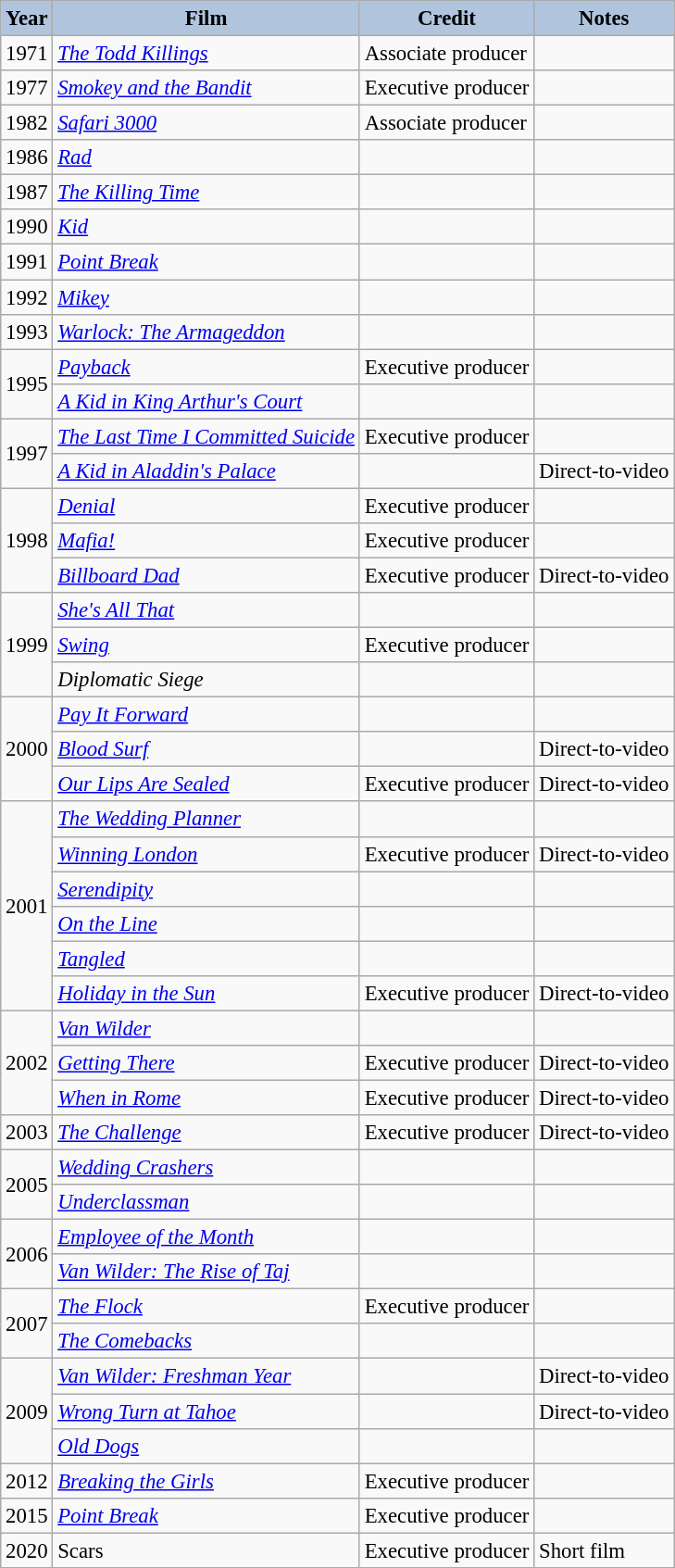<table class="wikitable" style="font-size:95%;">
<tr>
<th style="background:#B0C4DE;">Year</th>
<th style="background:#B0C4DE;">Film</th>
<th style="background:#B0C4DE;">Credit</th>
<th style="background:#B0C4DE;">Notes</th>
</tr>
<tr>
<td>1971</td>
<td><em><a href='#'>The Todd Killings</a></em></td>
<td>Associate producer</td>
<td></td>
</tr>
<tr>
<td>1977</td>
<td><em><a href='#'>Smokey and the Bandit</a></em></td>
<td>Executive producer</td>
<td></td>
</tr>
<tr>
<td>1982</td>
<td><em><a href='#'>Safari 3000</a></em></td>
<td>Associate producer</td>
<td></td>
</tr>
<tr>
<td>1986</td>
<td><em><a href='#'>Rad</a></em></td>
<td></td>
<td></td>
</tr>
<tr>
<td>1987</td>
<td><em><a href='#'>The Killing Time</a></em></td>
<td></td>
<td></td>
</tr>
<tr>
<td>1990</td>
<td><em><a href='#'>Kid</a></em></td>
<td></td>
<td></td>
</tr>
<tr>
<td>1991</td>
<td><em><a href='#'>Point Break</a></em></td>
<td></td>
<td></td>
</tr>
<tr>
<td>1992</td>
<td><em><a href='#'>Mikey</a></em></td>
<td></td>
<td></td>
</tr>
<tr>
<td>1993</td>
<td><em><a href='#'>Warlock: The Armageddon</a></em></td>
<td></td>
<td></td>
</tr>
<tr>
<td rowspan=2>1995</td>
<td><em><a href='#'>Payback</a></em></td>
<td>Executive producer</td>
<td></td>
</tr>
<tr>
<td><em><a href='#'>A Kid in King Arthur's Court</a></em></td>
<td></td>
<td></td>
</tr>
<tr>
<td rowspan=2>1997</td>
<td><em><a href='#'>The Last Time I Committed Suicide</a></em></td>
<td>Executive producer</td>
<td></td>
</tr>
<tr>
<td><em><a href='#'>A Kid in Aladdin's Palace</a></em></td>
<td></td>
<td>Direct-to-video</td>
</tr>
<tr>
<td rowspan=3>1998</td>
<td><em><a href='#'>Denial</a></em></td>
<td>Executive producer</td>
<td></td>
</tr>
<tr>
<td><em><a href='#'>Mafia!</a></em></td>
<td>Executive producer</td>
<td></td>
</tr>
<tr>
<td><em><a href='#'>Billboard Dad</a></em></td>
<td>Executive producer</td>
<td>Direct-to-video</td>
</tr>
<tr>
<td rowspan=3>1999</td>
<td><em><a href='#'>She's All That</a></em></td>
<td></td>
<td></td>
</tr>
<tr>
<td><em><a href='#'>Swing</a></em></td>
<td>Executive producer</td>
<td></td>
</tr>
<tr>
<td><em>Diplomatic Siege</em></td>
<td></td>
<td></td>
</tr>
<tr>
<td rowspan=3>2000</td>
<td><em><a href='#'>Pay It Forward</a></em></td>
<td></td>
<td></td>
</tr>
<tr>
<td><em><a href='#'>Blood Surf</a></em></td>
<td></td>
<td>Direct-to-video</td>
</tr>
<tr>
<td><em><a href='#'>Our Lips Are Sealed</a></em></td>
<td>Executive producer</td>
<td>Direct-to-video<br></td>
</tr>
<tr>
<td rowspan=6>2001</td>
<td><em><a href='#'>The Wedding Planner</a></em></td>
<td></td>
<td></td>
</tr>
<tr>
<td><em><a href='#'>Winning London</a></em></td>
<td>Executive producer</td>
<td>Direct-to-video<br></td>
</tr>
<tr>
<td><em><a href='#'>Serendipity</a></em></td>
<td></td>
<td></td>
</tr>
<tr>
<td><em><a href='#'>On the Line</a></em></td>
<td></td>
<td></td>
</tr>
<tr>
<td><em><a href='#'>Tangled</a></em></td>
<td></td>
<td></td>
</tr>
<tr>
<td><em><a href='#'>Holiday in the Sun</a></em></td>
<td>Executive producer</td>
<td>Direct-to-video<br></td>
</tr>
<tr>
<td rowspan=3>2002</td>
<td><em><a href='#'>Van Wilder</a></em></td>
<td></td>
<td></td>
</tr>
<tr>
<td><em><a href='#'>Getting There</a></em></td>
<td>Executive producer</td>
<td>Direct-to-video<br></td>
</tr>
<tr>
<td><em><a href='#'>When in Rome</a></em></td>
<td>Executive producer</td>
<td>Direct-to-video<br></td>
</tr>
<tr>
<td>2003</td>
<td><em><a href='#'>The Challenge</a></em></td>
<td>Executive producer</td>
<td>Direct-to-video<br></td>
</tr>
<tr>
<td rowspan=2>2005</td>
<td><em><a href='#'>Wedding Crashers</a></em></td>
<td></td>
<td></td>
</tr>
<tr>
<td><em><a href='#'>Underclassman</a></em></td>
<td></td>
<td></td>
</tr>
<tr>
<td rowspan=2>2006</td>
<td><em><a href='#'>Employee of the Month</a></em></td>
<td></td>
<td></td>
</tr>
<tr>
<td><em><a href='#'>Van Wilder: The Rise of Taj</a></em></td>
<td></td>
<td></td>
</tr>
<tr>
<td rowspan=2>2007</td>
<td><em><a href='#'>The Flock</a></em></td>
<td>Executive producer</td>
<td></td>
</tr>
<tr>
<td><em><a href='#'>The Comebacks</a></em></td>
<td></td>
<td></td>
</tr>
<tr>
<td rowspan=3>2009</td>
<td><em><a href='#'>Van Wilder: Freshman Year</a></em></td>
<td></td>
<td>Direct-to-video<br></td>
</tr>
<tr>
<td><em><a href='#'>Wrong Turn at Tahoe</a></em></td>
<td></td>
<td>Direct-to-video<br></td>
</tr>
<tr>
<td><em><a href='#'>Old Dogs</a></em></td>
<td></td>
<td></td>
</tr>
<tr>
<td>2012</td>
<td><em><a href='#'>Breaking the Girls</a></em></td>
<td>Executive producer</td>
<td></td>
</tr>
<tr>
<td>2015</td>
<td><em><a href='#'>Point Break</a></em></td>
<td>Executive producer</td>
<td></td>
</tr>
<tr>
<td>2020</td>
<td>Scars</td>
<td>Executive producer</td>
<td>Short film</td>
</tr>
</table>
